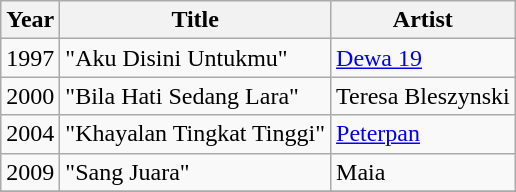<table class="wikitable">
<tr>
<th>Year</th>
<th>Title</th>
<th>Artist</th>
</tr>
<tr>
<td>1997</td>
<td>"Aku Disini Untukmu"</td>
<td><a href='#'>Dewa 19</a></td>
</tr>
<tr>
<td>2000</td>
<td>"Bila Hati Sedang Lara"</td>
<td>Teresa Bleszynski</td>
</tr>
<tr>
<td>2004</td>
<td>"Khayalan Tingkat Tinggi"</td>
<td><a href='#'>Peterpan</a></td>
</tr>
<tr>
<td>2009</td>
<td>"Sang Juara"</td>
<td>Maia</td>
</tr>
<tr>
</tr>
</table>
